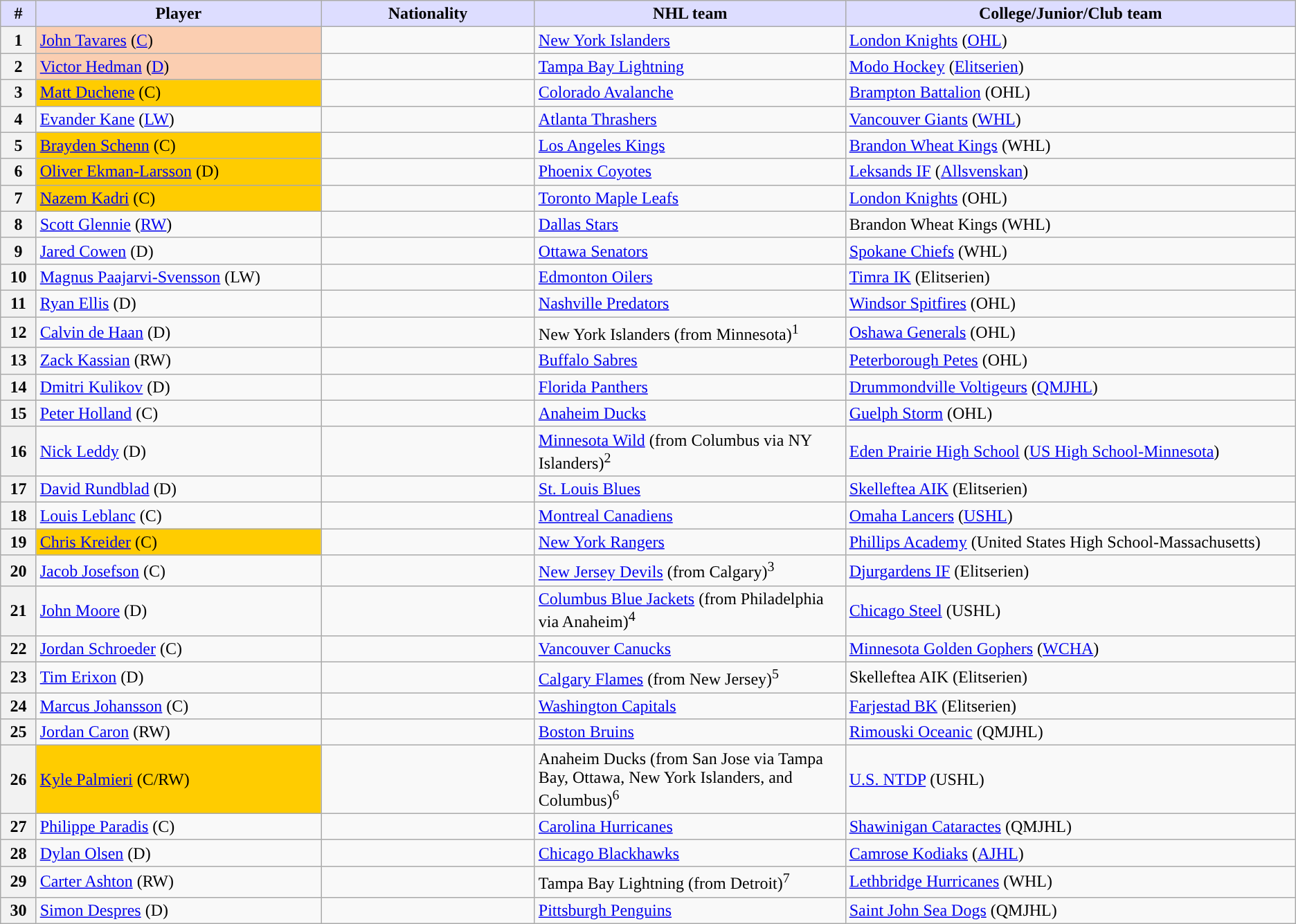<table class="wikitable">
<tr>
<th style="background:#ddf; width:2.75%;">#</th>
<th style="background:#ddf; width:22.0%;">Player</th>
<th style="background:#ddf; width:16.5%;">Nationality</th>
<th style="background:#ddf; width:24.0%;">NHL team</th>
<th style="background:#ddf; width:100.0%;">College/Junior/Club team</th>
</tr>
<tr>
<th>1</th>
<td bgcolor="#FBCEB1"><a href='#'>John Tavares</a> (<a href='#'>C</a>)</td>
<td></td>
<td><a href='#'>New York Islanders</a></td>
<td><a href='#'>London Knights</a> (<a href='#'>OHL</a>)</td>
</tr>
<tr>
<th>2</th>
<td bgcolor="#FBCEB1"><a href='#'>Victor Hedman</a> (<a href='#'>D</a>)</td>
<td></td>
<td><a href='#'>Tampa Bay Lightning</a></td>
<td><a href='#'>Modo Hockey</a> (<a href='#'>Elitserien</a>)</td>
</tr>
<tr>
<th>3</th>
<td bgcolor="#FFCC00"><a href='#'>Matt Duchene</a> (C)</td>
<td></td>
<td><a href='#'>Colorado Avalanche</a></td>
<td><a href='#'>Brampton Battalion</a> (OHL)</td>
</tr>
<tr>
<th>4</th>
<td><a href='#'>Evander Kane</a> (<a href='#'>LW</a>)</td>
<td></td>
<td><a href='#'>Atlanta Thrashers</a></td>
<td><a href='#'>Vancouver Giants</a> (<a href='#'>WHL</a>)</td>
</tr>
<tr>
<th>5</th>
<td bgcolor="#FFCC00"><a href='#'>Brayden Schenn</a> (C)</td>
<td></td>
<td><a href='#'>Los Angeles Kings</a></td>
<td><a href='#'>Brandon Wheat Kings</a> (WHL)</td>
</tr>
<tr>
<th>6</th>
<td bgcolor="#FFCC00"><a href='#'>Oliver Ekman-Larsson</a> (D)</td>
<td></td>
<td><a href='#'>Phoenix Coyotes</a></td>
<td><a href='#'>Leksands IF</a> (<a href='#'>Allsvenskan</a>)</td>
</tr>
<tr>
<th>7</th>
<td bgcolor="#FFCC00"><a href='#'>Nazem Kadri</a> (C)</td>
<td></td>
<td><a href='#'>Toronto Maple Leafs</a></td>
<td><a href='#'>London Knights</a> (OHL)</td>
</tr>
<tr>
<th>8</th>
<td><a href='#'>Scott Glennie</a> (<a href='#'>RW</a>)</td>
<td></td>
<td><a href='#'>Dallas Stars</a></td>
<td>Brandon Wheat Kings (WHL)</td>
</tr>
<tr>
<th>9</th>
<td><a href='#'>Jared Cowen</a> (D)</td>
<td></td>
<td><a href='#'>Ottawa Senators</a></td>
<td><a href='#'>Spokane Chiefs</a> (WHL)</td>
</tr>
<tr>
<th>10</th>
<td><a href='#'>Magnus Paajarvi-Svensson</a> (LW)</td>
<td></td>
<td><a href='#'>Edmonton Oilers</a></td>
<td><a href='#'>Timra IK</a> (Elitserien)</td>
</tr>
<tr>
<th>11</th>
<td><a href='#'>Ryan Ellis</a> (D)</td>
<td></td>
<td><a href='#'>Nashville Predators</a></td>
<td><a href='#'>Windsor Spitfires</a> (OHL)</td>
</tr>
<tr>
<th>12</th>
<td><a href='#'>Calvin de Haan</a> (D)</td>
<td></td>
<td>New York Islanders (from Minnesota)<sup>1</sup></td>
<td><a href='#'>Oshawa Generals</a> (OHL)</td>
</tr>
<tr>
<th>13</th>
<td><a href='#'>Zack Kassian</a> (RW)</td>
<td></td>
<td><a href='#'>Buffalo Sabres</a></td>
<td><a href='#'>Peterborough Petes</a> (OHL)</td>
</tr>
<tr>
<th>14</th>
<td><a href='#'>Dmitri Kulikov</a> (D)</td>
<td></td>
<td><a href='#'>Florida Panthers</a></td>
<td><a href='#'>Drummondville Voltigeurs</a> (<a href='#'>QMJHL</a>)</td>
</tr>
<tr>
<th>15</th>
<td><a href='#'>Peter Holland</a> (C)</td>
<td></td>
<td><a href='#'>Anaheim Ducks</a></td>
<td><a href='#'>Guelph Storm</a> (OHL)</td>
</tr>
<tr>
<th>16</th>
<td><a href='#'>Nick Leddy</a> (D)</td>
<td></td>
<td><a href='#'>Minnesota Wild</a> (from Columbus via NY Islanders)<sup>2</sup></td>
<td><a href='#'>Eden Prairie High School</a> (<a href='#'>US High School-Minnesota</a>)</td>
</tr>
<tr>
<th>17</th>
<td><a href='#'>David Rundblad</a> (D)</td>
<td></td>
<td><a href='#'>St. Louis Blues</a></td>
<td><a href='#'>Skelleftea AIK</a> (Elitserien)</td>
</tr>
<tr>
<th>18</th>
<td><a href='#'>Louis Leblanc</a> (C)</td>
<td></td>
<td><a href='#'>Montreal Canadiens</a></td>
<td><a href='#'>Omaha Lancers</a> (<a href='#'>USHL</a>)</td>
</tr>
<tr>
<th>19</th>
<td bgcolor="#FFCC00"><a href='#'>Chris Kreider</a> (C)</td>
<td></td>
<td><a href='#'>New York Rangers</a></td>
<td><a href='#'>Phillips Academy</a> (United States High School-Massachusetts)</td>
</tr>
<tr>
<th>20</th>
<td><a href='#'>Jacob Josefson</a> (C)</td>
<td></td>
<td><a href='#'>New Jersey Devils</a> (from Calgary)<sup>3</sup></td>
<td><a href='#'>Djurgardens IF</a> (Elitserien)</td>
</tr>
<tr>
<th>21</th>
<td><a href='#'>John Moore</a> (D)</td>
<td></td>
<td><a href='#'>Columbus Blue Jackets</a> (from Philadelphia via Anaheim)<sup>4</sup></td>
<td><a href='#'>Chicago Steel</a> (USHL)</td>
</tr>
<tr>
<th>22</th>
<td><a href='#'>Jordan Schroeder</a> (C)</td>
<td></td>
<td><a href='#'>Vancouver Canucks</a></td>
<td><a href='#'>Minnesota Golden Gophers</a> (<a href='#'>WCHA</a>)</td>
</tr>
<tr>
<th>23</th>
<td><a href='#'>Tim Erixon</a> (D)</td>
<td></td>
<td><a href='#'>Calgary Flames</a> (from New Jersey)<sup>5</sup></td>
<td>Skelleftea AIK (Elitserien)</td>
</tr>
<tr>
<th>24</th>
<td><a href='#'>Marcus Johansson</a> (C)</td>
<td></td>
<td><a href='#'>Washington Capitals</a></td>
<td><a href='#'>Farjestad BK</a> (Elitserien)</td>
</tr>
<tr>
<th>25</th>
<td><a href='#'>Jordan Caron</a> (RW)</td>
<td></td>
<td><a href='#'>Boston Bruins</a></td>
<td><a href='#'>Rimouski Oceanic</a> (QMJHL)</td>
</tr>
<tr>
<th>26</th>
<td bgcolor="#FFCC00"><a href='#'>Kyle Palmieri</a> (C/RW)</td>
<td></td>
<td>Anaheim Ducks (from San Jose via Tampa Bay, Ottawa, New York Islanders, and Columbus)<sup>6</sup></td>
<td><a href='#'>U.S. NTDP</a> (USHL)</td>
</tr>
<tr>
<th>27</th>
<td><a href='#'>Philippe Paradis</a> (C)</td>
<td></td>
<td><a href='#'>Carolina Hurricanes</a></td>
<td><a href='#'>Shawinigan Cataractes</a> (QMJHL)</td>
</tr>
<tr>
<th>28</th>
<td><a href='#'>Dylan Olsen</a> (D)</td>
<td></td>
<td><a href='#'>Chicago Blackhawks</a></td>
<td><a href='#'>Camrose Kodiaks</a> (<a href='#'>AJHL</a>)</td>
</tr>
<tr>
<th>29</th>
<td><a href='#'>Carter Ashton</a> (RW)</td>
<td></td>
<td>Tampa Bay Lightning (from Detroit)<sup>7</sup></td>
<td><a href='#'>Lethbridge Hurricanes</a> (WHL)</td>
</tr>
<tr>
<th>30</th>
<td><a href='#'>Simon Despres</a> (D)</td>
<td></td>
<td><a href='#'>Pittsburgh Penguins</a></td>
<td><a href='#'>Saint John Sea Dogs</a> (QMJHL)</td>
</tr>
</table>
